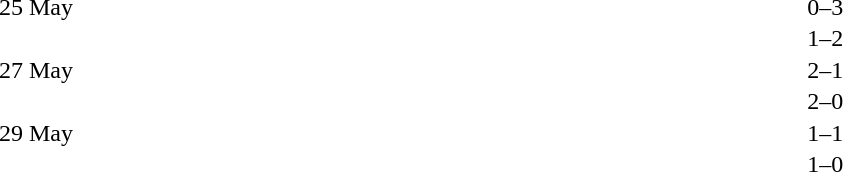<table cellspacing=1 width=70%>
<tr>
<th width=25%></th>
<th width=30%></th>
<th width=15%></th>
<th width=30%></th>
</tr>
<tr>
<td>25 May</td>
<td align=right></td>
<td align=center>0–3</td>
<td></td>
</tr>
<tr>
<td></td>
<td align=right></td>
<td align=center>1–2</td>
<td></td>
</tr>
<tr>
<td>27 May</td>
<td align=right></td>
<td align=center>2–1</td>
<td></td>
</tr>
<tr>
<td></td>
<td align=right></td>
<td align=center>2–0</td>
<td></td>
</tr>
<tr>
<td>29 May</td>
<td align=right></td>
<td align=center>1–1</td>
<td></td>
</tr>
<tr>
<td></td>
<td align=right></td>
<td align=center>1–0</td>
<td></td>
</tr>
</table>
